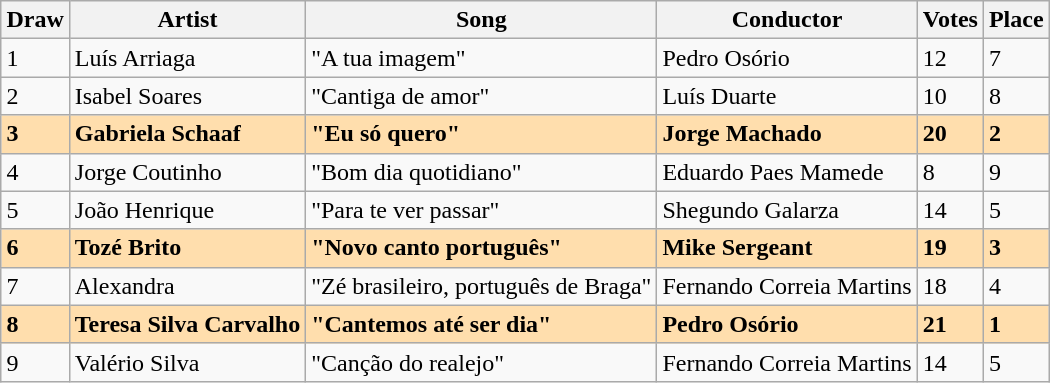<table class="sortable wikitable" style="margin: 1em auto 1em auto">
<tr>
<th>Draw</th>
<th>Artist</th>
<th>Song</th>
<th>Conductor</th>
<th>Votes</th>
<th>Place</th>
</tr>
<tr>
<td>1</td>
<td>Luís Arriaga</td>
<td>"A tua imagem"</td>
<td>Pedro Osório</td>
<td>12</td>
<td>7</td>
</tr>
<tr>
<td>2</td>
<td>Isabel Soares</td>
<td>"Cantiga de amor"</td>
<td>Luís Duarte</td>
<td>10</td>
<td>8</td>
</tr>
<tr style="font-weight:bold; background:#FFDEAD;">
<td>3</td>
<td>Gabriela Schaaf</td>
<td>"Eu só quero"</td>
<td>Jorge Machado</td>
<td>20</td>
<td>2</td>
</tr>
<tr>
<td>4</td>
<td>Jorge Coutinho</td>
<td>"Bom dia quotidiano"</td>
<td>Eduardo Paes Mamede</td>
<td>8</td>
<td>9</td>
</tr>
<tr>
<td>5</td>
<td>João Henrique</td>
<td>"Para te ver passar"</td>
<td>Shegundo Galarza</td>
<td>14</td>
<td>5</td>
</tr>
<tr style="font-weight:bold; background:#FFDEAD;">
<td>6</td>
<td>Tozé Brito</td>
<td>"Novo canto português"</td>
<td>Mike Sergeant</td>
<td>19</td>
<td>3</td>
</tr>
<tr>
<td>7</td>
<td>Alexandra</td>
<td>"Zé brasileiro, português de Braga"</td>
<td>Fernando Correia Martins</td>
<td>18</td>
<td>4</td>
</tr>
<tr style="font-weight:bold; background:#FFDEAD;">
<td>8</td>
<td>Teresa Silva Carvalho</td>
<td>"Cantemos até ser dia"</td>
<td>Pedro Osório</td>
<td>21</td>
<td>1</td>
</tr>
<tr>
<td>9</td>
<td>Valério Silva</td>
<td>"Canção do realejo"</td>
<td>Fernando Correia Martins</td>
<td>14</td>
<td>5</td>
</tr>
</table>
